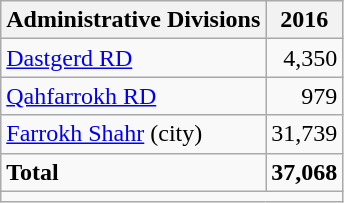<table class="wikitable">
<tr>
<th>Administrative Divisions</th>
<th>2016</th>
</tr>
<tr>
<td><a href='#'>Dastgerd RD</a></td>
<td style="text-align: right;">4,350</td>
</tr>
<tr>
<td><a href='#'>Qahfarrokh RD</a></td>
<td style="text-align: right;">979</td>
</tr>
<tr>
<td><a href='#'>Farrokh Shahr</a> (city)</td>
<td style="text-align: right;">31,739</td>
</tr>
<tr>
<td><strong>Total</strong></td>
<td style="text-align: right;"><strong>37,068</strong></td>
</tr>
<tr>
<td colspan=2></td>
</tr>
</table>
